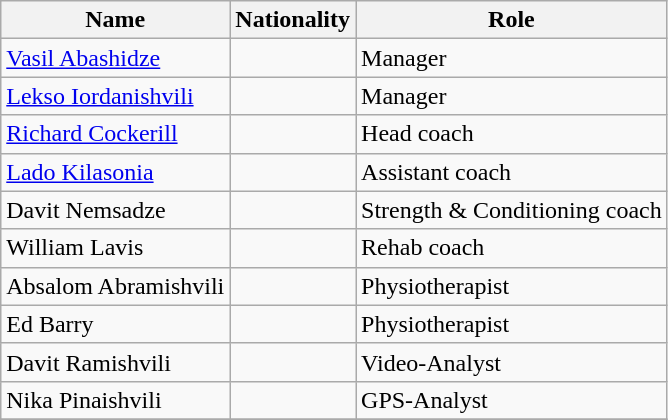<table class="wikitable">
<tr>
<th>Name</th>
<th>Nationality</th>
<th>Role</th>
</tr>
<tr>
<td><a href='#'>Vasil Abashidze</a></td>
<td></td>
<td>Manager</td>
</tr>
<tr>
<td><a href='#'>Lekso Iordanishvili</a></td>
<td></td>
<td>Manager</td>
</tr>
<tr>
<td><a href='#'>Richard Cockerill</a></td>
<td></td>
<td>Head coach</td>
</tr>
<tr>
<td><a href='#'>Lado Kilasonia</a></td>
<td></td>
<td>Assistant coach</td>
</tr>
<tr>
<td>Davit Nemsadze</td>
<td></td>
<td>Strength & Conditioning coach</td>
</tr>
<tr>
<td>William Lavis</td>
<td></td>
<td>Rehab coach</td>
</tr>
<tr>
<td>Absalom Abramishvili</td>
<td></td>
<td>Physiotherapist</td>
</tr>
<tr>
<td>Ed Barry</td>
<td></td>
<td>Physiotherapist</td>
</tr>
<tr>
<td>Davit Ramishvili</td>
<td></td>
<td>Video-Analyst</td>
</tr>
<tr>
<td>Nika Pinaishvili</td>
<td></td>
<td>GPS-Analyst</td>
</tr>
<tr>
</tr>
</table>
